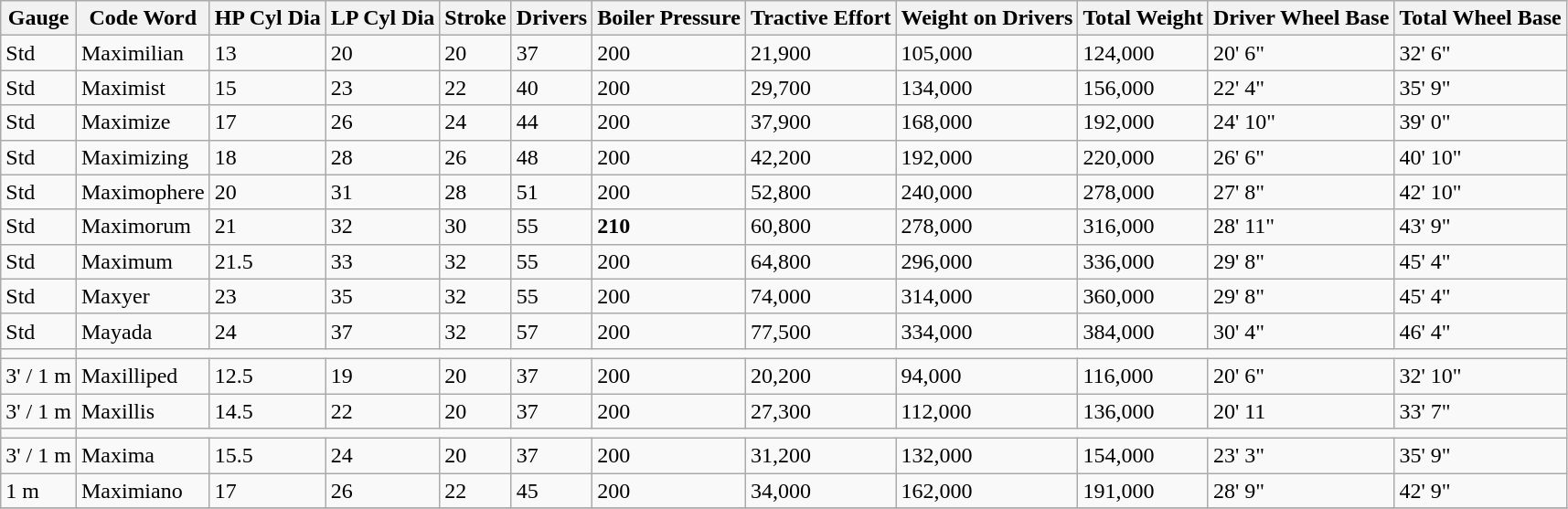<table class="wikitable">
<tr>
<th>Gauge</th>
<th>Code Word</th>
<th>HP Cyl Dia</th>
<th>LP Cyl Dia</th>
<th>Stroke</th>
<th>Drivers</th>
<th>Boiler Pressure</th>
<th>Tractive Effort</th>
<th>Weight on Drivers</th>
<th>Total Weight</th>
<th>Driver Wheel Base</th>
<th>Total Wheel Base</th>
</tr>
<tr>
<td>Std</td>
<td>Maximilian</td>
<td>13</td>
<td>20</td>
<td>20</td>
<td>37</td>
<td>200</td>
<td>21,900</td>
<td>105,000</td>
<td>124,000</td>
<td>20' 6"</td>
<td>32' 6"</td>
</tr>
<tr>
<td>Std</td>
<td>Maximist</td>
<td>15</td>
<td>23</td>
<td>22</td>
<td>40</td>
<td>200</td>
<td>29,700</td>
<td>134,000</td>
<td>156,000</td>
<td>22' 4"</td>
<td>35' 9"</td>
</tr>
<tr>
<td>Std</td>
<td>Maximize</td>
<td>17</td>
<td>26</td>
<td>24</td>
<td>44</td>
<td>200</td>
<td>37,900</td>
<td>168,000</td>
<td>192,000</td>
<td>24' 10"</td>
<td>39' 0"</td>
</tr>
<tr>
<td>Std</td>
<td>Maximizing</td>
<td>18</td>
<td>28</td>
<td>26</td>
<td>48</td>
<td>200</td>
<td>42,200</td>
<td>192,000</td>
<td>220,000</td>
<td>26' 6"</td>
<td>40' 10"</td>
</tr>
<tr>
<td>Std</td>
<td>Maximophere</td>
<td>20</td>
<td>31</td>
<td>28</td>
<td>51</td>
<td>200</td>
<td>52,800</td>
<td>240,000</td>
<td>278,000</td>
<td>27' 8"</td>
<td>42' 10"</td>
</tr>
<tr>
<td>Std</td>
<td>Maximorum</td>
<td>21</td>
<td>32</td>
<td>30</td>
<td>55</td>
<td><strong>210</strong></td>
<td>60,800</td>
<td>278,000</td>
<td>316,000</td>
<td>28' 11"</td>
<td>43' 9"</td>
</tr>
<tr>
<td>Std</td>
<td>Maximum</td>
<td>21.5</td>
<td>33</td>
<td>32</td>
<td>55</td>
<td>200</td>
<td>64,800</td>
<td>296,000</td>
<td>336,000</td>
<td>29' 8"</td>
<td>45' 4"</td>
</tr>
<tr>
<td>Std</td>
<td>Maxyer</td>
<td>23</td>
<td>35</td>
<td>32</td>
<td>55</td>
<td>200</td>
<td>74,000</td>
<td>314,000</td>
<td>360,000</td>
<td>29' 8"</td>
<td>45' 4"</td>
</tr>
<tr>
<td>Std</td>
<td>Mayada</td>
<td>24</td>
<td>37</td>
<td>32</td>
<td>57</td>
<td>200</td>
<td>77,500</td>
<td>334,000</td>
<td>384,000</td>
<td>30' 4"</td>
<td>46' 4"</td>
</tr>
<tr>
<td></td>
</tr>
<tr>
<td>3' / 1 m</td>
<td>Maxilliped</td>
<td>12.5</td>
<td>19</td>
<td>20</td>
<td>37</td>
<td>200</td>
<td>20,200</td>
<td>94,000</td>
<td>116,000</td>
<td>20' 6"</td>
<td>32' 10"</td>
</tr>
<tr>
<td>3' / 1 m</td>
<td>Maxillis</td>
<td>14.5</td>
<td>22</td>
<td>20</td>
<td>37</td>
<td>200</td>
<td>27,300</td>
<td>112,000</td>
<td>136,000</td>
<td>20' 11</td>
<td>33' 7"</td>
</tr>
<tr>
<td></td>
</tr>
<tr>
<td>3' / 1 m</td>
<td>Maxima</td>
<td>15.5</td>
<td>24</td>
<td>20</td>
<td>37</td>
<td>200</td>
<td>31,200</td>
<td>132,000</td>
<td>154,000</td>
<td>23' 3"</td>
<td>35' 9"</td>
</tr>
<tr>
<td>1 m</td>
<td>Maximiano</td>
<td>17</td>
<td>26</td>
<td>22</td>
<td>45</td>
<td>200</td>
<td>34,000</td>
<td>162,000</td>
<td>191,000</td>
<td>28' 9"</td>
<td>42' 9"</td>
</tr>
<tr>
</tr>
</table>
